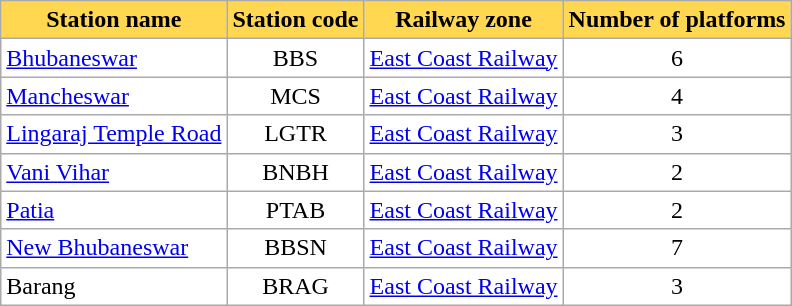<table class="wikitable sortable" style="background:#fff;">
<tr>
<th style="background:#ffd750;">Station name</th>
<th style="background:#ffd750;">Station code</th>
<th style="background:#ffd750;">Railway zone</th>
<th style="background:#ffd750;">Number of platforms</th>
</tr>
<tr>
<td><a href='#'>Bhubaneswar</a></td>
<td style="text-align:center;">BBS</td>
<td style="text-align:center;"><a href='#'>East Coast Railway</a></td>
<td style="text-align:center;">6</td>
</tr>
<tr>
<td><a href='#'>Mancheswar</a></td>
<td style="text-align:center;">MCS</td>
<td style="text-align:center;"><a href='#'>East Coast Railway</a></td>
<td style="text-align:center;">4</td>
</tr>
<tr>
<td><a href='#'>Lingaraj Temple Road</a></td>
<td style="text-align:center;">LGTR</td>
<td style="text-align:center;"><a href='#'>East Coast Railway</a></td>
<td style="text-align:center;">3</td>
</tr>
<tr>
<td><a href='#'>Vani Vihar</a></td>
<td style="text-align:center;">BNBH</td>
<td style="text-align:center;"><a href='#'>East Coast Railway</a></td>
<td style="text-align:center;">2</td>
</tr>
<tr>
<td><a href='#'>Patia</a></td>
<td style="text-align:center;">PTAB</td>
<td style="text-align:center;"><a href='#'>East Coast Railway</a></td>
<td style="text-align:center;">2</td>
</tr>
<tr>
<td><a href='#'>New Bhubaneswar</a></td>
<td style="text-align:center;">BBSN</td>
<td style="text-align:center;"><a href='#'>East Coast Railway</a></td>
<td style="text-align:center;">7</td>
</tr>
<tr>
<td>Barang</td>
<td style="text-align:center;">BRAG</td>
<td style="text-align:center;"><a href='#'>East Coast Railway</a></td>
<td style="text-align:center;">3</td>
</tr>
</table>
